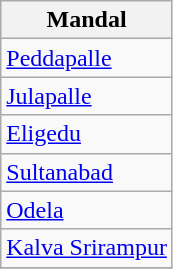<table class="wikitable sortable static-row-numbers static-row-header-hash">
<tr>
<th>Mandal</th>
</tr>
<tr>
<td><a href='#'>Peddapalle</a></td>
</tr>
<tr>
<td><a href='#'>Julapalle</a></td>
</tr>
<tr>
<td><a href='#'>Eligedu</a></td>
</tr>
<tr>
<td><a href='#'>Sultanabad</a></td>
</tr>
<tr>
<td><a href='#'>Odela</a></td>
</tr>
<tr>
<td><a href='#'>Kalva Srirampur</a></td>
</tr>
<tr>
</tr>
</table>
